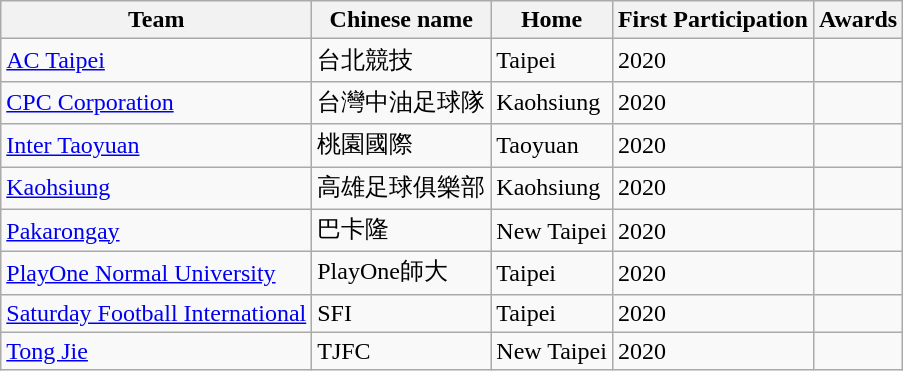<table class = "wikitable sortable">
<tr>
<th>Team</th>
<th>Chinese name</th>
<th>Home</th>
<th>First Participation</th>
<th>Awards</th>
</tr>
<tr>
<td><a href='#'>AC Taipei</a></td>
<td>台北競技</td>
<td>Taipei</td>
<td>2020</td>
<td></td>
</tr>
<tr>
<td><a href='#'>CPC Corporation</a></td>
<td>台灣中油足球隊</td>
<td>Kaohsiung</td>
<td>2020</td>
<td></td>
</tr>
<tr>
<td><a href='#'>Inter Taoyuan</a></td>
<td>桃園國際</td>
<td>Taoyuan</td>
<td>2020</td>
<td></td>
</tr>
<tr>
<td><a href='#'>Kaohsiung</a></td>
<td>高雄足球俱樂部</td>
<td>Kaohsiung</td>
<td>2020</td>
<td></td>
</tr>
<tr>
<td><a href='#'>Pakarongay</a></td>
<td>巴卡隆</td>
<td>New Taipei</td>
<td>2020</td>
<td></td>
</tr>
<tr>
<td><a href='#'>PlayOne Normal University</a></td>
<td>PlayOne師大</td>
<td>Taipei</td>
<td>2020</td>
<td></td>
</tr>
<tr>
<td><a href='#'>Saturday Football International</a></td>
<td>SFI</td>
<td>Taipei</td>
<td>2020</td>
<td></td>
</tr>
<tr>
<td><a href='#'>Tong Jie</a></td>
<td>TJFC</td>
<td>New Taipei</td>
<td>2020</td>
<td></td>
</tr>
</table>
